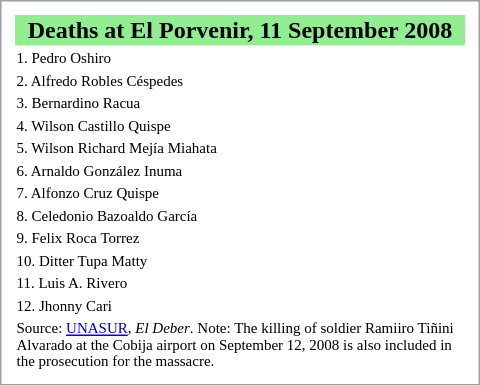<table style="float:right; margin:1em; width:20em; border:1px solid #a0a0a0; padding:7px; bg-color=yellow; text-align:left;">
<tr style="background:lightgreen; text-align:center;">
<td><strong>Deaths at El Porvenir, 11 September 2008</strong><br></td>
</tr>
<tr style="text-align:left; font-size:x-small;">
<td>1. Pedro Oshiro</td>
</tr>
<tr style="text-align:left; font-size:x-small;">
<td>2. Alfredo Robles Céspedes</td>
</tr>
<tr style="text-align:left; font-size:x-small;">
<td>3. Bernardino Racua</td>
</tr>
<tr style="text-align:left; font-size:x-small;">
<td>4. Wilson Castillo Quispe</td>
</tr>
<tr style="text-align:left; font-size:x-small;">
<td>5. Wilson Richard Mejía Miahata</td>
</tr>
<tr style="text-align:left; font-size:x-small;">
<td>6. Arnaldo González Inuma</td>
</tr>
<tr style="text-align:left; font-size:x-small;">
<td>7. Alfonzo Cruz Quispe</td>
</tr>
<tr style="text-align:left; font-size:x-small;">
<td>8. Celedonio Bazoaldo García</td>
</tr>
<tr style="text-align:left; font-size:x-small;">
<td>9. Felix Roca Torrez</td>
</tr>
<tr style="text-align:left; font-size:x-small;">
<td>10. Ditter Tupa Matty</td>
</tr>
<tr style="text-align:left; font-size:x-small;">
<td>11. Luis A. Rivero</td>
</tr>
<tr style="text-align:left; font-size:x-small;">
<td>12. Jhonny Cari</td>
</tr>
<tr style="text-align:left; font-size:x-small;">
<td>Source: <a href='#'>UNASUR</a>, <em>El Deber</em>. Note: The killing of soldier Ramiiro Tiñini Alvarado at the Cobija airport on September 12, 2008 is also included in the prosecution for the massacre.</td>
</tr>
</table>
